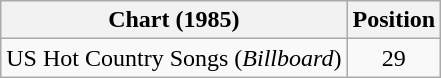<table class="wikitable">
<tr>
<th>Chart (1985)</th>
<th>Position</th>
</tr>
<tr>
<td>US Hot Country Songs (<em>Billboard</em>)</td>
<td align="center">29</td>
</tr>
</table>
